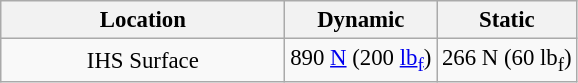<table class="wikitable" style="font-size: 95%; text-align: center;">
<tr>
<th rowspan=1 style="width:12em">Location</th>
<th rowspan=1>Dynamic</th>
<th rowspan=1>Static</th>
</tr>
<tr>
<td>IHS Surface</td>
<td>890 <a href='#'>N</a> (200 <a href='#'>lb<sub>f</sub></a>)</td>
<td>266 N (60 lb<sub>f</sub>)</td>
</tr>
</table>
